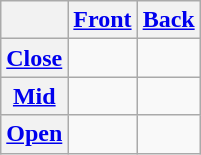<table class="wikitable" style="text-align: center;">
<tr>
<th></th>
<th><a href='#'>Front</a></th>
<th><a href='#'>Back</a></th>
</tr>
<tr>
<th><a href='#'>Close</a></th>
<td>    </td>
<td>  </td>
</tr>
<tr>
<th><a href='#'>Mid</a></th>
<td>    </td>
<td>  </td>
</tr>
<tr>
<th><a href='#'>Open</a></th>
<td></td>
<td>  </td>
</tr>
</table>
